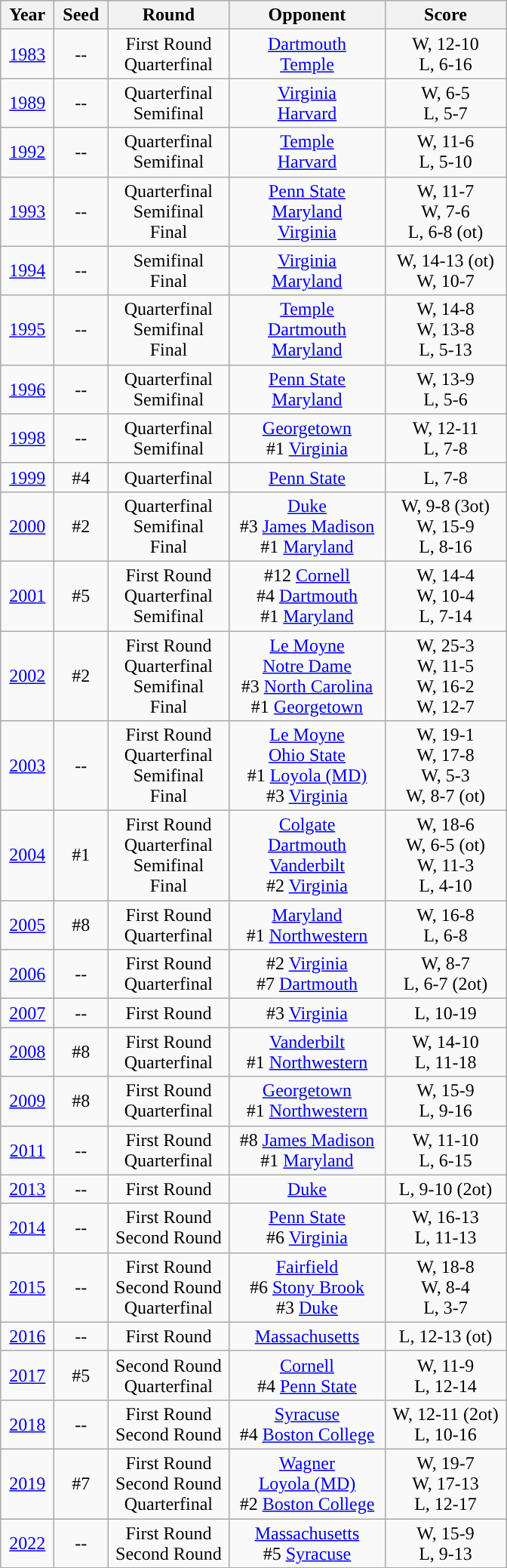<table class="wikitable">
<tr>
<th style="width:40px; ">Year</th>
<th style="width:40px; ">Seed</th>
<th style="width:100px; ">Round</th>
<th style="width:130px; ">Opponent</th>
<th style="width:100px; ">Score</th>
</tr>
<tr align="center">
<td><a href='#'>1983</a></td>
<td>--</td>
<td>First Round<br>Quarterfinal</td>
<td><a href='#'>Dartmouth</a><br><a href='#'>Temple</a></td>
<td>W, 12-10<br>L, 6-16</td>
</tr>
<tr align="center">
<td><a href='#'>1989</a></td>
<td>--</td>
<td>Quarterfinal<br>Semifinal</td>
<td><a href='#'>Virginia</a><br><a href='#'>Harvard</a></td>
<td>W, 6-5<br>L, 5-7</td>
</tr>
<tr align="center">
<td><a href='#'>1992</a></td>
<td>--</td>
<td>Quarterfinal<br>Semifinal</td>
<td><a href='#'>Temple</a><br><a href='#'>Harvard</a></td>
<td>W, 11-6<br>L, 5-10</td>
</tr>
<tr align="center">
<td><a href='#'>1993</a></td>
<td>--</td>
<td>Quarterfinal<br>Semifinal<br>Final</td>
<td><a href='#'>Penn State</a><br><a href='#'>Maryland</a><br><a href='#'>Virginia</a></td>
<td>W, 11-7<br>W, 7-6<br>L, 6-8 (ot)</td>
</tr>
<tr align="center">
<td><a href='#'>1994</a></td>
<td>--</td>
<td>Semifinal<br>Final</td>
<td><a href='#'>Virginia</a><br><a href='#'>Maryland</a></td>
<td>W, 14-13 (ot)<br>W, 10-7</td>
</tr>
<tr align="center">
<td><a href='#'>1995</a></td>
<td>--</td>
<td>Quarterfinal<br>Semifinal<br>Final</td>
<td><a href='#'>Temple</a><br><a href='#'>Dartmouth</a><br><a href='#'>Maryland</a></td>
<td>W, 14-8<br>W, 13-8<br>L, 5-13</td>
</tr>
<tr align="center">
<td><a href='#'>1996</a></td>
<td>--</td>
<td>Quarterfinal<br>Semifinal</td>
<td><a href='#'>Penn State</a><br><a href='#'>Maryland</a></td>
<td>W, 13-9<br>L, 5-6</td>
</tr>
<tr align="center">
<td><a href='#'>1998</a></td>
<td>--</td>
<td>Quarterfinal<br>Semifinal</td>
<td><a href='#'>Georgetown</a><br>#1 <a href='#'>Virginia</a></td>
<td>W, 12-11<br>L, 7-8</td>
</tr>
<tr align="center">
<td><a href='#'>1999</a></td>
<td>#4</td>
<td>Quarterfinal</td>
<td><a href='#'>Penn State</a></td>
<td>L, 7-8</td>
</tr>
<tr align="center">
<td><a href='#'>2000</a></td>
<td>#2</td>
<td>Quarterfinal<br>Semifinal<br>Final</td>
<td><a href='#'>Duke</a><br>#3 <a href='#'>James Madison</a><br>#1 <a href='#'>Maryland</a></td>
<td>W, 9-8 (3ot)<br>W, 15-9<br>L, 8-16</td>
</tr>
<tr align="center">
<td><a href='#'>2001</a></td>
<td>#5</td>
<td>First Round<br>Quarterfinal<br>Semifinal</td>
<td>#12 <a href='#'>Cornell</a><br>#4 <a href='#'>Dartmouth</a><br>#1 <a href='#'>Maryland</a></td>
<td>W, 14-4<br>W, 10-4<br>L, 7-14</td>
</tr>
<tr align="center">
<td><a href='#'>2002</a></td>
<td>#2</td>
<td>First Round<br>Quarterfinal<br>Semifinal<br>Final</td>
<td><a href='#'>Le Moyne</a><br><a href='#'>Notre Dame</a><br>#3 <a href='#'>North Carolina</a><br>#1 <a href='#'>Georgetown</a></td>
<td>W, 25-3<br>W, 11-5<br>W, 16-2<br>W, 12-7</td>
</tr>
<tr align="center">
<td><a href='#'>2003</a></td>
<td>--</td>
<td>First Round<br>Quarterfinal<br>Semifinal<br>Final</td>
<td><a href='#'>Le Moyne</a><br><a href='#'>Ohio State</a><br>#1 <a href='#'>Loyola (MD)</a><br>#3 <a href='#'>Virginia</a></td>
<td>W, 19-1<br>W, 17-8<br>W, 5-3<br>W, 8-7 (ot)</td>
</tr>
<tr align="center">
<td><a href='#'>2004</a></td>
<td>#1</td>
<td>First Round<br>Quarterfinal<br>Semifinal<br>Final</td>
<td><a href='#'>Colgate</a><br><a href='#'>Dartmouth</a><br><a href='#'>Vanderbilt</a><br>#2 <a href='#'>Virginia</a></td>
<td>W, 18-6<br>W, 6-5 (ot)<br>W, 11-3<br>L, 4-10</td>
</tr>
<tr align="center">
<td><a href='#'>2005</a></td>
<td>#8</td>
<td>First Round<br>Quarterfinal</td>
<td><a href='#'>Maryland</a><br>#1 <a href='#'>Northwestern</a></td>
<td>W, 16-8<br>L, 6-8</td>
</tr>
<tr align="center">
<td><a href='#'>2006</a></td>
<td>--</td>
<td>First Round<br>Quarterfinal</td>
<td>#2 <a href='#'>Virginia</a><br>#7 <a href='#'>Dartmouth</a></td>
<td>W, 8-7<br>L, 6-7 (2ot)</td>
</tr>
<tr align="center">
<td><a href='#'>2007</a></td>
<td>--</td>
<td>First Round</td>
<td>#3 <a href='#'>Virginia</a></td>
<td>L, 10-19</td>
</tr>
<tr align="center">
<td><a href='#'>2008</a></td>
<td>#8</td>
<td>First Round<br>Quarterfinal</td>
<td><a href='#'>Vanderbilt</a><br>#1 <a href='#'>Northwestern</a></td>
<td>W, 14-10<br>L, 11-18</td>
</tr>
<tr align="center">
<td><a href='#'>2009</a></td>
<td>#8</td>
<td>First Round<br>Quarterfinal</td>
<td><a href='#'>Georgetown</a><br>#1 <a href='#'>Northwestern</a></td>
<td>W, 15-9<br>L, 9-16</td>
</tr>
<tr align="center">
<td><a href='#'>2011</a></td>
<td>--</td>
<td>First Round<br>Quarterfinal</td>
<td>#8 <a href='#'>James Madison</a><br>#1 <a href='#'>Maryland</a></td>
<td>W, 11-10<br>L, 6-15</td>
</tr>
<tr align="center">
<td><a href='#'>2013</a></td>
<td>--</td>
<td>First Round</td>
<td><a href='#'>Duke</a></td>
<td>L, 9-10 (2ot)</td>
</tr>
<tr align="center">
<td><a href='#'>2014</a></td>
<td>--</td>
<td>First Round<br>Second Round</td>
<td><a href='#'>Penn State</a><br>#6 <a href='#'>Virginia</a></td>
<td>W, 16-13<br>L, 11-13</td>
</tr>
<tr align="center">
<td><a href='#'>2015</a></td>
<td>--</td>
<td>First Round<br>Second Round<br>Quarterfinal</td>
<td><a href='#'>Fairfield</a><br>#6 <a href='#'>Stony Brook</a><br>#3 <a href='#'>Duke</a></td>
<td>W, 18-8<br>W, 8-4<br>L, 3-7</td>
</tr>
<tr align="center">
<td><a href='#'>2016</a></td>
<td>--</td>
<td>First Round</td>
<td><a href='#'>Massachusetts</a></td>
<td>L, 12-13 (ot)</td>
</tr>
<tr align="center">
<td><a href='#'>2017</a></td>
<td>#5</td>
<td>Second Round<br>Quarterfinal</td>
<td><a href='#'>Cornell</a><br>#4 <a href='#'>Penn State</a></td>
<td>W, 11-9<br>L, 12-14</td>
</tr>
<tr align="center">
<td><a href='#'>2018</a></td>
<td>--</td>
<td>First Round<br>Second Round</td>
<td><a href='#'>Syracuse</a><br>#4 <a href='#'>Boston College</a></td>
<td>W, 12-11 (2ot)<br>L, 10-16</td>
</tr>
<tr align="center">
<td><a href='#'>2019</a></td>
<td>#7</td>
<td>First Round<br>Second Round<br>Quarterfinal</td>
<td><a href='#'>Wagner</a><br><a href='#'>Loyola (MD)</a><br> #2 <a href='#'>Boston College</a></td>
<td>W, 19-7 <br> W, 17-13 <br> L, 12-17</td>
</tr>
<tr align="center">
<td><a href='#'>2022</a></td>
<td>--</td>
<td>First Round<br>Second Round</td>
<td><a href='#'>Massachusetts</a> <br> #5 <a href='#'>Syracuse</a></td>
<td>W, 15-9 <br> L, 9-13</td>
</tr>
</table>
